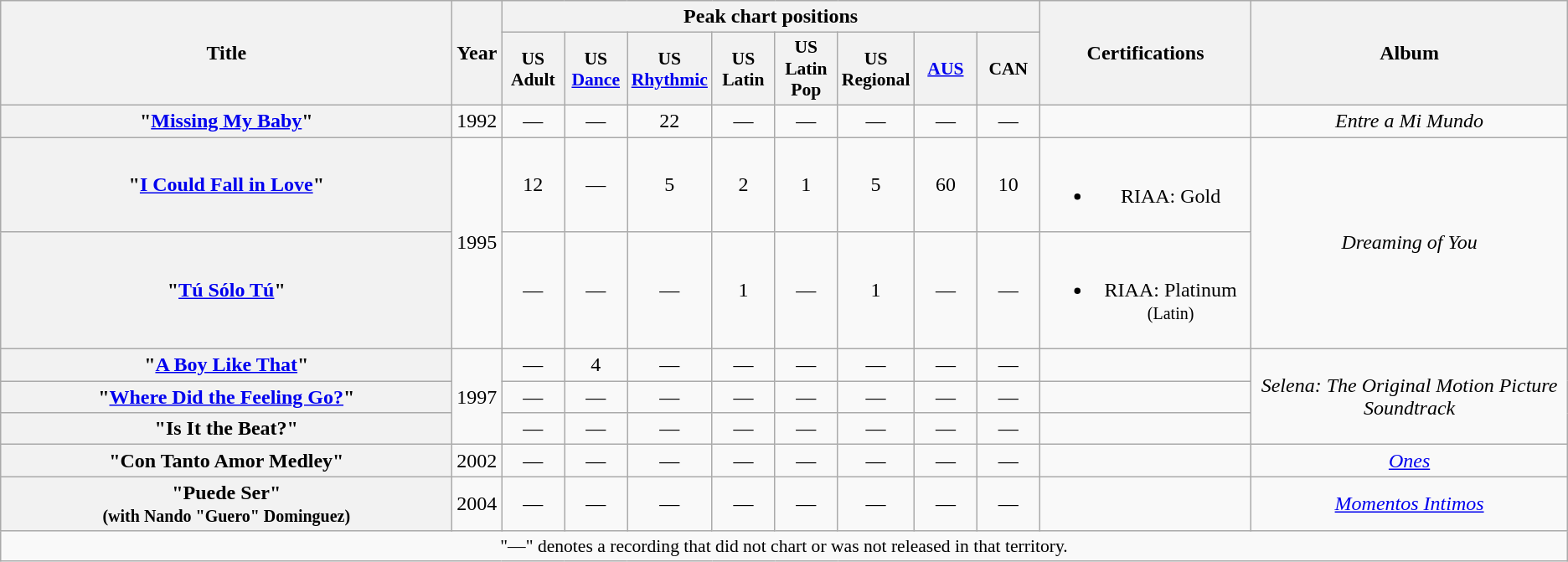<table class="wikitable plainrowheaders" style="text-align:center;">
<tr>
<th scope="col" rowspan="2" style="width:22em;">Title</th>
<th scope="col" rowspan="2">Year</th>
<th scope="col" colspan="8">Peak chart positions</th>
<th scope="col" rowspan="2">Certifications</th>
<th scope="col" rowspan="2">Album</th>
</tr>
<tr>
<th scope="col" style="width:3em;font-size:90%;">US Adult<br></th>
<th scope="col" style="width:3em;font-size:90%;">US <a href='#'>Dance</a><br></th>
<th scope="col" style="width:3em;font-size:90%;">US <a href='#'>Rhythmic</a><br></th>
<th scope="col" style="width:3em;font-size:90%;">US Latin<br></th>
<th scope="col" style="width:3em;font-size:90%;">US Latin Pop<br></th>
<th scope="col" style="width:3em;font-size:90%;">US Regional<br></th>
<th scope="col" style="width:3em;font-size:90%;"><a href='#'>AUS</a><br></th>
<th scope="col" style="width:3em;font-size:90%;">CAN<br></th>
</tr>
<tr>
<th scope="row">"<a href='#'>Missing My Baby</a>"</th>
<td>1992</td>
<td>—</td>
<td>—</td>
<td>22</td>
<td>—</td>
<td>—</td>
<td>—</td>
<td>—</td>
<td>—</td>
<td></td>
<td><em>Entre a Mi Mundo</em></td>
</tr>
<tr>
<th scope="row">"<a href='#'>I Could Fall in Love</a>"</th>
<td rowspan="2">1995</td>
<td>12</td>
<td>—</td>
<td>5</td>
<td>2</td>
<td>1</td>
<td>5</td>
<td>60</td>
<td>10</td>
<td><br><ul><li>RIAA: Gold</li></ul></td>
<td rowspan="2"><em>Dreaming of You</em></td>
</tr>
<tr>
<th scope="row">"<a href='#'>Tú Sólo Tú</a>"</th>
<td>—</td>
<td>—</td>
<td>—</td>
<td>1</td>
<td>—</td>
<td>1</td>
<td>—</td>
<td>—</td>
<td><br><ul><li>RIAA: Platinum <small>(Latin)</small></li></ul></td>
</tr>
<tr>
<th scope="row">"<a href='#'>A Boy Like That</a>"</th>
<td rowspan="3">1997</td>
<td>—</td>
<td>4</td>
<td>—</td>
<td>—</td>
<td>—</td>
<td>—</td>
<td>—</td>
<td>—</td>
<td></td>
<td rowspan="3"><em>Selena: The Original Motion Picture Soundtrack</em></td>
</tr>
<tr>
<th scope="row">"<a href='#'>Where Did the Feeling Go?</a>"</th>
<td>—</td>
<td>—</td>
<td>—</td>
<td>—</td>
<td>—</td>
<td>—</td>
<td>—</td>
<td>—</td>
<td></td>
</tr>
<tr>
<th scope="row">"Is It the Beat?"</th>
<td>—</td>
<td>—</td>
<td>—</td>
<td>—</td>
<td>—</td>
<td>—</td>
<td>—</td>
<td>—</td>
<td></td>
</tr>
<tr>
<th scope="row">"Con Tanto Amor Medley"</th>
<td>2002</td>
<td>—</td>
<td>—</td>
<td>—</td>
<td>—</td>
<td>—</td>
<td>—</td>
<td>—</td>
<td>—</td>
<td></td>
<td><em><a href='#'>Ones</a></em></td>
</tr>
<tr>
<th scope="row">"Puede Ser"<br><small>(with Nando "Guero" Dominguez)</small></th>
<td>2004</td>
<td>—</td>
<td>—</td>
<td>—</td>
<td>—</td>
<td>—</td>
<td>—</td>
<td>—</td>
<td>—</td>
<td></td>
<td><em><a href='#'>Momentos Intimos</a></em></td>
</tr>
<tr>
<td colspan="14" style="font-size:90%">"—" denotes a recording that did not chart or was not released in that territory.</td>
</tr>
</table>
